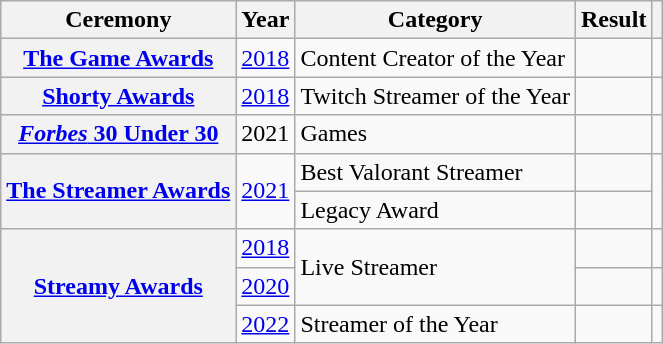<table class="wikitable plainrowheaders sortable">
<tr>
<th scope="col">Ceremony</th>
<th scope="col">Year</th>
<th scope="col">Category</th>
<th scope="col">Result</th>
<th scope="col" class="unsortable"></th>
</tr>
<tr>
<th scope="row"><a href='#'>The Game Awards</a></th>
<td><a href='#'>2018</a></td>
<td>Content Creator of the Year</td>
<td></td>
<td align="center"></td>
</tr>
<tr>
<th scope="row"><a href='#'>Shorty Awards</a></th>
<td><a href='#'>2018</a></td>
<td>Twitch Streamer of the Year</td>
<td></td>
<td align="center"></td>
</tr>
<tr>
<th scope="row"><a href='#'><em>Forbes</em> 30 Under 30</a></th>
<td>2021</td>
<td>Games</td>
<td></td>
<td align="center"></td>
</tr>
<tr>
<th scope="row" rowspan="2"><a href='#'>The Streamer Awards</a></th>
<td rowspan="2"><a href='#'>2021</a></td>
<td>Best Valorant Streamer</td>
<td></td>
<td align="center" rowspan="2"></td>
</tr>
<tr>
<td>Legacy Award</td>
<td></td>
</tr>
<tr>
<th scope="row" rowspan="3"><a href='#'>Streamy Awards</a></th>
<td><a href='#'>2018</a></td>
<td rowspan="2">Live Streamer</td>
<td></td>
<td align="center"></td>
</tr>
<tr>
<td><a href='#'>2020</a></td>
<td></td>
<td align="center"></td>
</tr>
<tr>
<td><a href='#'>2022</a></td>
<td>Streamer of the Year</td>
<td></td>
<td align="center"></td>
</tr>
</table>
